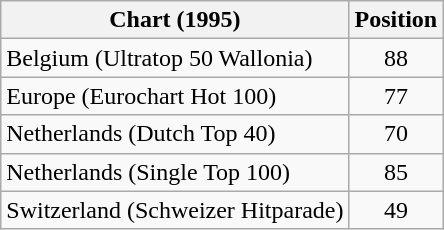<table class="wikitable sortable">
<tr>
<th>Chart (1995)</th>
<th>Position</th>
</tr>
<tr>
<td>Belgium (Ultratop 50 Wallonia)</td>
<td align="center">88</td>
</tr>
<tr>
<td>Europe (Eurochart Hot 100)</td>
<td align="center">77</td>
</tr>
<tr>
<td>Netherlands (Dutch Top 40)</td>
<td align="center">70</td>
</tr>
<tr>
<td>Netherlands (Single Top 100)</td>
<td align="center">85</td>
</tr>
<tr>
<td>Switzerland (Schweizer Hitparade)</td>
<td align="center">49</td>
</tr>
</table>
